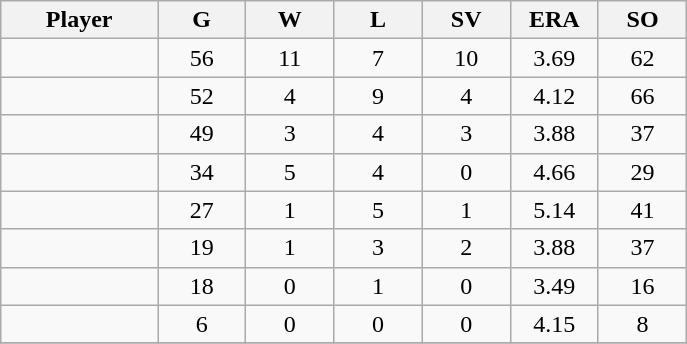<table class="wikitable sortable">
<tr>
<th bgcolor="#DDDDFF" width="16%">Player</th>
<th bgcolor="#DDDDFF" width="9%">G</th>
<th bgcolor="#DDDDFF" width="9%">W</th>
<th bgcolor="#DDDDFF" width="9%">L</th>
<th bgcolor="#DDDDFF" width="9%">SV</th>
<th bgcolor="#DDDDFF" width="9%">ERA</th>
<th bgcolor="#DDDDFF" width="9%">SO</th>
</tr>
<tr align="center">
<td></td>
<td>56</td>
<td>11</td>
<td>7</td>
<td>10</td>
<td>3.69</td>
<td>62</td>
</tr>
<tr align="center">
<td></td>
<td>52</td>
<td>4</td>
<td>9</td>
<td>4</td>
<td>4.12</td>
<td>66</td>
</tr>
<tr align="center">
<td></td>
<td>49</td>
<td>3</td>
<td>4</td>
<td>3</td>
<td>3.88</td>
<td>37</td>
</tr>
<tr align="center">
<td></td>
<td>34</td>
<td>5</td>
<td>4</td>
<td>0</td>
<td>4.66</td>
<td>29</td>
</tr>
<tr align="center">
<td></td>
<td>27</td>
<td>1</td>
<td>5</td>
<td>1</td>
<td>5.14</td>
<td>41</td>
</tr>
<tr align="center">
<td></td>
<td>19</td>
<td>1</td>
<td>3</td>
<td>2</td>
<td>3.88</td>
<td>37</td>
</tr>
<tr align="center">
<td></td>
<td>18</td>
<td>0</td>
<td>1</td>
<td>0</td>
<td>3.49</td>
<td>16</td>
</tr>
<tr align="center">
<td></td>
<td>6</td>
<td>0</td>
<td>0</td>
<td>0</td>
<td>4.15</td>
<td>8</td>
</tr>
<tr align="center">
</tr>
</table>
